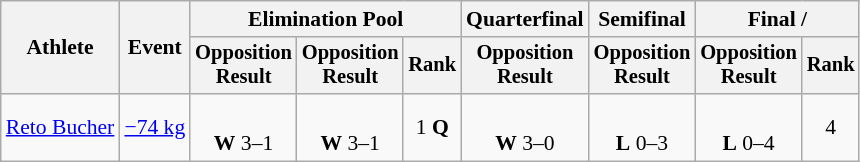<table class="wikitable" style="font-size:90%">
<tr>
<th rowspan="2">Athlete</th>
<th rowspan="2">Event</th>
<th colspan=3>Elimination Pool</th>
<th>Quarterfinal</th>
<th>Semifinal</th>
<th colspan=2>Final / </th>
</tr>
<tr style="font-size: 95%">
<th>Opposition<br>Result</th>
<th>Opposition<br>Result</th>
<th>Rank</th>
<th>Opposition<br>Result</th>
<th>Opposition<br>Result</th>
<th>Opposition<br>Result</th>
<th>Rank</th>
</tr>
<tr align=center>
<td align=left><a href='#'>Reto Bucher</a></td>
<td align=left><a href='#'>−74 kg</a></td>
<td><br><strong>W</strong> 3–1 <sup></sup></td>
<td><br><strong>W</strong> 3–1 <sup></sup></td>
<td>1 <strong>Q</strong></td>
<td><br><strong>W</strong> 3–0 <sup></sup></td>
<td><br><strong>L</strong> 0–3 <sup></sup></td>
<td><br><strong>L</strong> 0–4 <sup></sup></td>
<td>4</td>
</tr>
</table>
